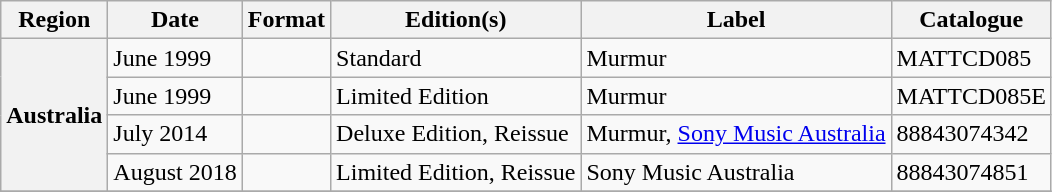<table class="wikitable plainrowheaders">
<tr>
<th scope="col">Region</th>
<th scope="col">Date</th>
<th scope="col">Format</th>
<th scope="col">Edition(s)</th>
<th scope="col">Label</th>
<th scope="col">Catalogue</th>
</tr>
<tr>
<th scope="row" rowspan="4">Australia</th>
<td>June 1999</td>
<td></td>
<td>Standard</td>
<td>Murmur</td>
<td>MATTCD085</td>
</tr>
<tr>
<td>June 1999</td>
<td></td>
<td>Limited Edition</td>
<td>Murmur</td>
<td>MATTCD085E</td>
</tr>
<tr>
<td>July 2014</td>
<td></td>
<td>Deluxe Edition, Reissue</td>
<td>Murmur, <a href='#'>Sony Music Australia</a></td>
<td>88843074342</td>
</tr>
<tr>
<td>August 2018</td>
<td></td>
<td>Limited Edition, Reissue</td>
<td>Sony Music Australia</td>
<td>88843074851</td>
</tr>
<tr>
</tr>
</table>
